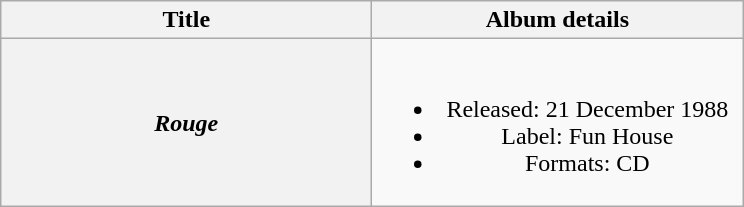<table class="wikitable plainrowheaders" style="text-align:center;">
<tr>
<th scope="col" style="width:15em;">Title</th>
<th scope="col" style="width:15em;">Album details</th>
</tr>
<tr>
<th scope="row"><em>Rouge</em></th>
<td><br><ul><li>Released: 21 December 1988</li><li>Label: Fun House</li><li>Formats: CD</li></ul></td>
</tr>
</table>
